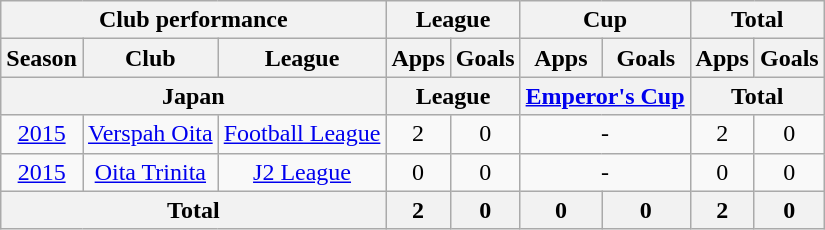<table class="wikitable" style="text-align:center;">
<tr>
<th colspan=3>Club performance</th>
<th colspan=2>League</th>
<th colspan=2>Cup</th>
<th colspan=2>Total</th>
</tr>
<tr>
<th>Season</th>
<th>Club</th>
<th>League</th>
<th>Apps</th>
<th>Goals</th>
<th>Apps</th>
<th>Goals</th>
<th>Apps</th>
<th>Goals</th>
</tr>
<tr>
<th colspan=3>Japan</th>
<th colspan=2>League</th>
<th colspan=2><a href='#'>Emperor's Cup</a></th>
<th colspan=2>Total</th>
</tr>
<tr>
<td><a href='#'>2015</a></td>
<td><a href='#'>Verspah Oita</a></td>
<td><a href='#'>Football League</a></td>
<td>2</td>
<td>0</td>
<td colspan="2">-</td>
<td>2</td>
<td>0</td>
</tr>
<tr>
<td><a href='#'>2015</a></td>
<td><a href='#'>Oita Trinita</a></td>
<td><a href='#'>J2 League</a></td>
<td>0</td>
<td>0</td>
<td colspan="2">-</td>
<td>0</td>
<td>0</td>
</tr>
<tr>
<th colspan=3>Total</th>
<th>2</th>
<th>0</th>
<th>0</th>
<th>0</th>
<th>2</th>
<th>0</th>
</tr>
</table>
